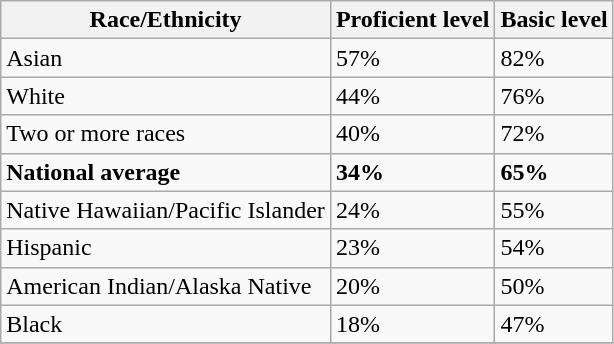<table class="wikitable sortable">
<tr>
<th class="unsortable">Race/Ethnicity</th>
<th class="unsortable">Proficient level</th>
<th class="unsortable">Basic level</th>
</tr>
<tr>
<td>Asian</td>
<td>57%</td>
<td>82%</td>
</tr>
<tr>
<td>White</td>
<td>44%</td>
<td>76%</td>
</tr>
<tr>
<td>Two or more races</td>
<td>40%</td>
<td>72%</td>
</tr>
<tr>
<td><strong>National average</strong></td>
<td><strong>34%</strong></td>
<td><strong>65%</strong></td>
</tr>
<tr>
<td>Native Hawaiian/Pacific Islander</td>
<td>24%</td>
<td>55%</td>
</tr>
<tr>
<td>Hispanic</td>
<td>23%</td>
<td>54%</td>
</tr>
<tr>
<td>American Indian/Alaska Native</td>
<td>20%</td>
<td>50%</td>
</tr>
<tr>
<td>Black</td>
<td>18%</td>
<td>47%</td>
</tr>
<tr>
</tr>
</table>
